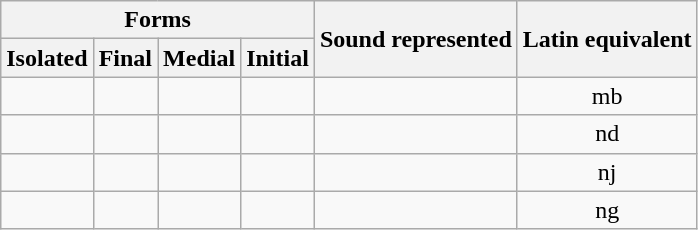<table class="wikitable" style="text-align: center;">
<tr>
<th colspan="4">Forms</th>
<th rowspan="2">Sound represented</th>
<th rowspan="2">Latin equivalent</th>
</tr>
<tr>
<th>Isolated</th>
<th>Final</th>
<th>Medial</th>
<th>Initial</th>
</tr>
<tr>
<td><span></span></td>
<td><span></span></td>
<td><span></span></td>
<td><span></span></td>
<td></td>
<td>mb</td>
</tr>
<tr>
<td><span></span></td>
<td><span></span></td>
<td><span></span></td>
<td><span></span></td>
<td></td>
<td>nd</td>
</tr>
<tr>
<td><span></span></td>
<td><span></span></td>
<td><span></span></td>
<td><span></span></td>
<td></td>
<td>nj</td>
</tr>
<tr>
<td><span></span></td>
<td><span></span></td>
<td><span></span></td>
<td><span></span></td>
<td></td>
<td>ng</td>
</tr>
</table>
